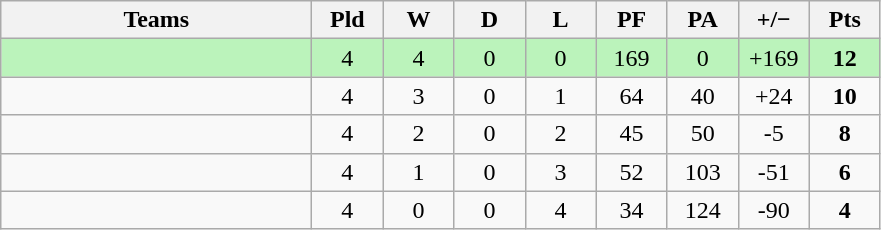<table class="wikitable" style="text-align: center;">
<tr>
<th width="200">Teams</th>
<th width="40">Pld</th>
<th width="40">W</th>
<th width="40">D</th>
<th width="40">L</th>
<th width="40">PF</th>
<th width="40">PA</th>
<th width="40">+/−</th>
<th width="40">Pts</th>
</tr>
<tr style="background-color:#bbf3bb;">
<td align=left></td>
<td>4</td>
<td>4</td>
<td>0</td>
<td>0</td>
<td>169</td>
<td>0</td>
<td>+169</td>
<td><strong>12</strong></td>
</tr>
<tr>
<td align=left></td>
<td>4</td>
<td>3</td>
<td>0</td>
<td>1</td>
<td>64</td>
<td>40</td>
<td>+24</td>
<td><strong>10</strong></td>
</tr>
<tr>
<td align=left></td>
<td>4</td>
<td>2</td>
<td>0</td>
<td>2</td>
<td>45</td>
<td>50</td>
<td>-5</td>
<td><strong>8</strong></td>
</tr>
<tr>
<td align=left></td>
<td>4</td>
<td>1</td>
<td>0</td>
<td>3</td>
<td>52</td>
<td>103</td>
<td>-51</td>
<td><strong>6</strong></td>
</tr>
<tr>
<td align=left></td>
<td>4</td>
<td>0</td>
<td>0</td>
<td>4</td>
<td>34</td>
<td>124</td>
<td>-90</td>
<td><strong>4</strong></td>
</tr>
</table>
